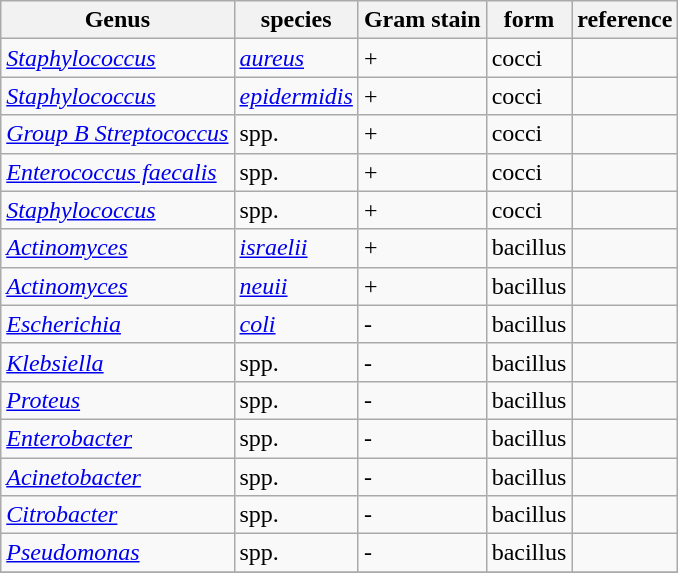<table class="wikitable">
<tr>
<th>Genus</th>
<th>species</th>
<th>Gram stain</th>
<th>form</th>
<th>reference</th>
</tr>
<tr>
<td><em><a href='#'>Staphylococcus</a></em></td>
<td><em><a href='#'>aureus</a></em></td>
<td>+</td>
<td>cocci</td>
<td></td>
</tr>
<tr>
<td><em><a href='#'>Staphylococcus</a></em></td>
<td><em><a href='#'>epidermidis</a></em></td>
<td>+</td>
<td>cocci</td>
<td></td>
</tr>
<tr>
<td><em><a href='#'>Group B Streptococcus</a></em></td>
<td>spp.</td>
<td>+</td>
<td>cocci</td>
<td></td>
</tr>
<tr>
<td><em><a href='#'>Enterococcus faecalis</a></em></td>
<td>spp.</td>
<td>+</td>
<td>cocci</td>
<td></td>
</tr>
<tr>
<td><em><a href='#'>Staphylococcus</a></em></td>
<td>spp.</td>
<td>+</td>
<td>cocci</td>
<td></td>
</tr>
<tr>
<td><em><a href='#'>Actinomyces</a></em></td>
<td><em><a href='#'>israelii</a></em></td>
<td>+</td>
<td>bacillus</td>
<td></td>
</tr>
<tr>
<td><em><a href='#'>Actinomyces</a></em></td>
<td><em><a href='#'>neuii</a></em></td>
<td>+</td>
<td>bacillus</td>
<td></td>
</tr>
<tr>
<td><em><a href='#'>Escherichia</a></em></td>
<td><em><a href='#'>coli</a></em></td>
<td>-</td>
<td>bacillus</td>
<td></td>
</tr>
<tr>
<td><em><a href='#'>Klebsiella</a></em></td>
<td>spp.</td>
<td>-</td>
<td>bacillus</td>
<td></td>
</tr>
<tr>
<td><em><a href='#'>Proteus</a></em></td>
<td>spp.</td>
<td>-</td>
<td>bacillus</td>
<td></td>
</tr>
<tr>
<td><em><a href='#'>Enterobacter</a></em></td>
<td>spp.</td>
<td>-</td>
<td>bacillus</td>
<td></td>
</tr>
<tr>
<td><em><a href='#'>Acinetobacter</a></em></td>
<td>spp.</td>
<td>-</td>
<td>bacillus</td>
<td></td>
</tr>
<tr>
<td><em><a href='#'>Citrobacter</a></em></td>
<td>spp.</td>
<td>-</td>
<td>bacillus</td>
<td></td>
</tr>
<tr>
<td><em><a href='#'>Pseudomonas</a></em></td>
<td>spp.</td>
<td>-</td>
<td>bacillus</td>
<td></td>
</tr>
<tr>
</tr>
</table>
